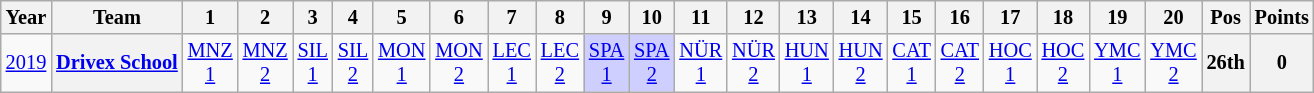<table class="wikitable" style="text-align:center; font-size:85%">
<tr>
<th>Year</th>
<th>Team</th>
<th>1</th>
<th>2</th>
<th>3</th>
<th>4</th>
<th>5</th>
<th>6</th>
<th>7</th>
<th>8</th>
<th>9</th>
<th>10</th>
<th>11</th>
<th>12</th>
<th>13</th>
<th>14</th>
<th>15</th>
<th>16</th>
<th>17</th>
<th>18</th>
<th>19</th>
<th>20</th>
<th>Pos</th>
<th>Points</th>
</tr>
<tr>
<td><a href='#'>2019</a></td>
<th nowrap><a href='#'>Drivex School</a></th>
<td style="background:#;"><a href='#'>MNZ<br>1</a><br></td>
<td style="background:#;"><a href='#'>MNZ<br>2</a><br></td>
<td style="background:#"><a href='#'>SIL<br>1</a><br></td>
<td style="background:#;"><a href='#'>SIL<br>2</a><br></td>
<td style="background:#"><a href='#'>MON<br>1</a><br></td>
<td style="background:#;"><a href='#'>MON<br>2</a><br></td>
<td style="background:#;"><a href='#'>LEC<br>1</a><br></td>
<td style="background:#;"><a href='#'>LEC<br>2</a><br></td>
<td style="background:#cfcfff;"><a href='#'>SPA<br>1</a><br></td>
<td style="background:#cfcfff;"><a href='#'>SPA<br>2</a><br></td>
<td style="background:#;"><a href='#'>NÜR<br>1</a><br></td>
<td style="background:#;"><a href='#'>NÜR<br>2</a><br></td>
<td style="background:#;"><a href='#'>HUN<br>1</a><br></td>
<td style="background:#;"><a href='#'>HUN<br>2</a><br></td>
<td style="background:#;"><a href='#'>CAT<br>1</a><br></td>
<td style="background:#;"><a href='#'>CAT<br>2</a><br></td>
<td style="background:#;"><a href='#'>HOC<br>1</a><br></td>
<td style="background:#;"><a href='#'>HOC<br>2</a><br></td>
<td style="background:#;"><a href='#'>YMC<br>1</a><br></td>
<td style="background:#;"><a href='#'>YMC<br>2</a><br></td>
<th>26th</th>
<th>0</th>
</tr>
</table>
